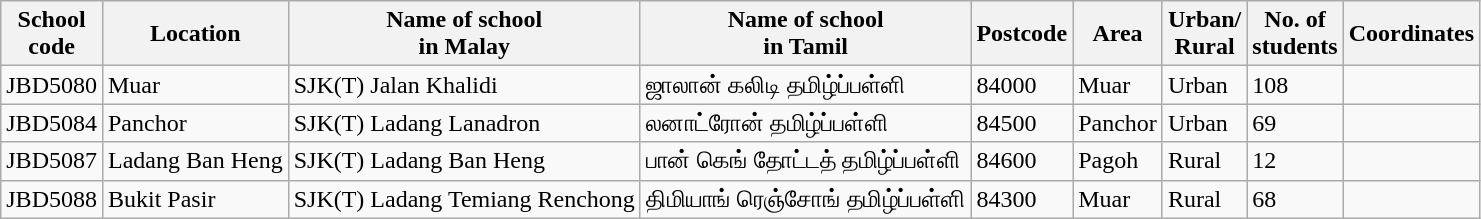<table class="wikitable sortable">
<tr>
<th>School<br>code</th>
<th>Location</th>
<th>Name of school<br>in Malay</th>
<th>Name of school<br>in Tamil</th>
<th>Postcode</th>
<th>Area</th>
<th>Urban/<br>Rural</th>
<th>No. of<br>students</th>
<th>Coordinates</th>
</tr>
<tr>
<td>JBD5080</td>
<td>Muar</td>
<td>SJK(T) Jalan Khalidi</td>
<td>ஜாலான் கலிடி தமிழ்ப்பள்ளி</td>
<td>84000</td>
<td>Muar</td>
<td>Urban</td>
<td>108</td>
<td></td>
</tr>
<tr>
<td>JBD5084</td>
<td>Panchor</td>
<td>SJK(T) Ladang Lanadron</td>
<td>லனாட்ரோன் தமிழ்ப்பள்ளி</td>
<td>84500</td>
<td>Panchor</td>
<td>Urban</td>
<td>69</td>
<td></td>
</tr>
<tr>
<td>JBD5087</td>
<td>Ladang Ban Heng</td>
<td>SJK(T) Ladang Ban Heng</td>
<td>பான் கெங் தோட்டத் தமிழ்ப்பள்ளி</td>
<td>84600</td>
<td>Pagoh</td>
<td>Rural</td>
<td>12</td>
<td></td>
</tr>
<tr>
<td>JBD5088</td>
<td>Bukit Pasir</td>
<td>SJK(T) Ladang Temiang Renchong</td>
<td>திமியாங் ரெஞ்சோங் தமிழ்ப்பள்ளி</td>
<td>84300</td>
<td>Muar</td>
<td>Rural</td>
<td>68</td>
<td></td>
</tr>
</table>
